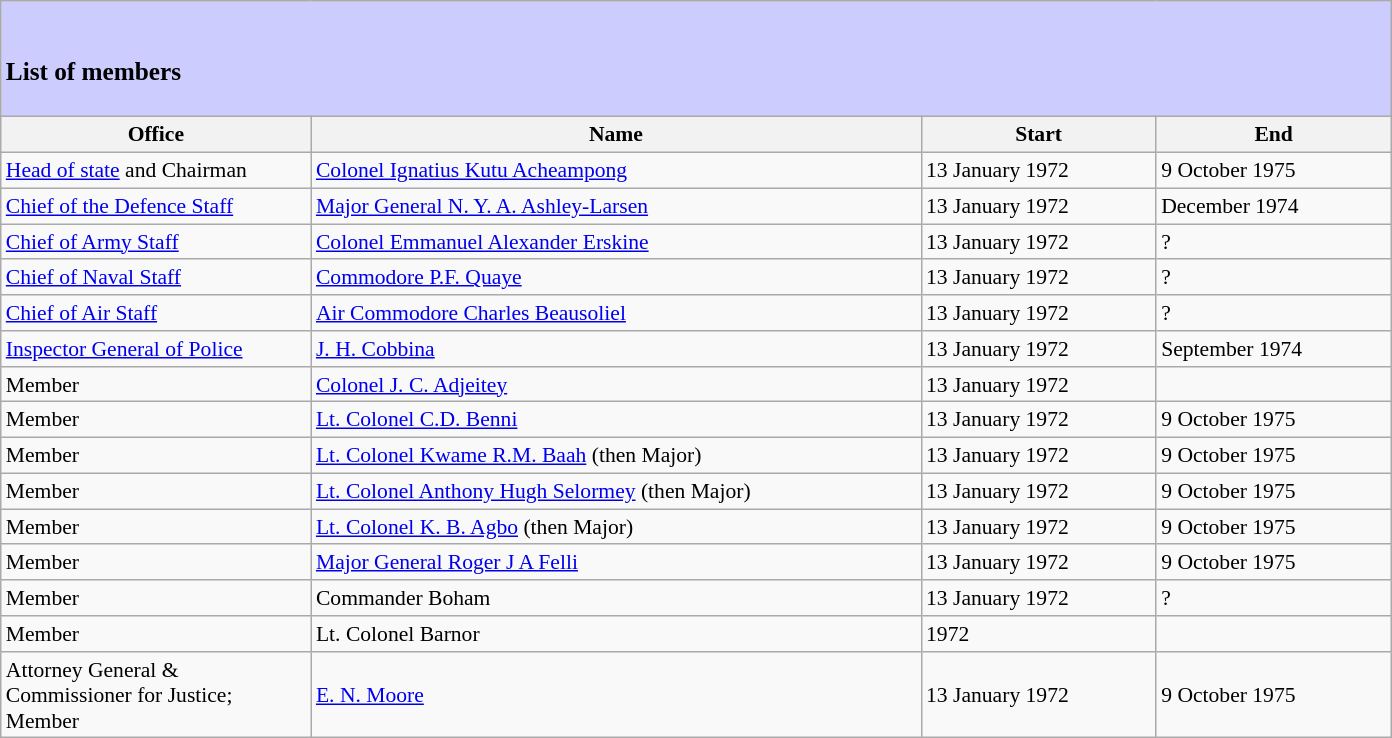<table class="wikitable" style="font-size:90%; text-align:left; margin:1em auto;">
<tr>
<td colspan="4" bgcolor="#ccccff"><br><h3>List of members</h3></td>
</tr>
<tr>
<th width=200>Office</th>
<th width=400>Name</th>
<th width=150>Start</th>
<th width=150>End</th>
</tr>
<tr>
<td><a href='#'>Head of state</a> and Chairman</td>
<td><a href='#'>Colonel Ignatius Kutu Acheampong</a></td>
<td>13 January 1972</td>
<td>9 October 1975</td>
</tr>
<tr>
<td><a href='#'>Chief of the Defence Staff</a></td>
<td><a href='#'>Major General N. Y. A. Ashley-Larsen</a></td>
<td>13 January 1972</td>
<td>December 1974</td>
</tr>
<tr>
<td><a href='#'>Chief of Army Staff</a></td>
<td><a href='#'>Colonel Emmanuel Alexander Erskine</a></td>
<td>13 January 1972</td>
<td>?</td>
</tr>
<tr>
<td><a href='#'>Chief of Naval Staff</a></td>
<td><a href='#'>Commodore P.F. Quaye</a></td>
<td>13 January 1972</td>
<td>?</td>
</tr>
<tr>
<td><a href='#'>Chief of Air Staff</a></td>
<td><a href='#'>Air Commodore Charles Beausoliel</a></td>
<td>13 January 1972</td>
<td>?</td>
</tr>
<tr>
<td><a href='#'>Inspector General of Police</a></td>
<td><a href='#'>J. H. Cobbina</a></td>
<td>13 January 1972</td>
<td>September 1974</td>
</tr>
<tr>
<td>Member</td>
<td><a href='#'>Colonel J. C. Adjeitey</a></td>
<td>13 January 1972</td>
<td></td>
</tr>
<tr>
<td>Member</td>
<td><a href='#'>Lt. Colonel C.D. Benni</a></td>
<td>13 January 1972</td>
<td>9 October 1975</td>
</tr>
<tr>
<td>Member</td>
<td><a href='#'>Lt. Colonel Kwame R.M. Baah</a> (then Major)</td>
<td>13 January 1972</td>
<td>9 October 1975</td>
</tr>
<tr>
<td>Member</td>
<td><a href='#'>Lt. Colonel Anthony Hugh Selormey</a> (then Major)</td>
<td>13 January 1972</td>
<td>9 October 1975</td>
</tr>
<tr>
<td>Member</td>
<td><a href='#'>Lt. Colonel K. B. Agbo</a> (then Major)</td>
<td>13 January 1972</td>
<td>9 October 1975</td>
</tr>
<tr>
<td>Member</td>
<td><a href='#'>Major General Roger J A Felli</a></td>
<td>13 January 1972</td>
<td>9 October 1975</td>
</tr>
<tr>
<td>Member</td>
<td>Commander Boham</td>
<td>13 January 1972</td>
<td>?</td>
</tr>
<tr>
<td>Member</td>
<td>Lt. Colonel Barnor</td>
<td>1972</td>
<td></td>
</tr>
<tr>
<td>Attorney General & Commissioner for Justice; Member</td>
<td><a href='#'>E. N. Moore</a></td>
<td>13 January 1972</td>
<td>9 October 1975</td>
</tr>
</table>
